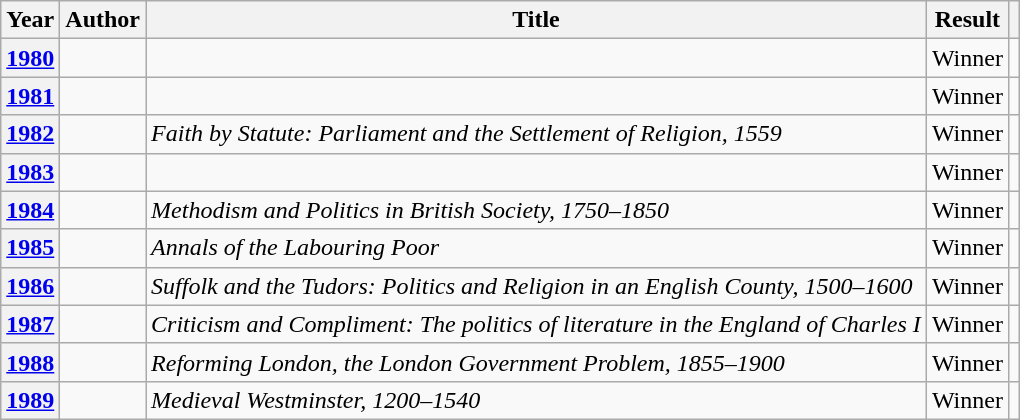<table class="wikitable sortable mw-collapsible">
<tr>
<th scope=col>Year</th>
<th scope=col>Author</th>
<th scope=col>Title</th>
<th scope=col>Result</th>
<th scope=col class="unsortable"></th>
</tr>
<tr>
<th scope="row"><a href='#'>1980</a></th>
<td></td>
<td><em></em></td>
<td>Winner</td>
<td></td>
</tr>
<tr>
<th scope="row"><a href='#'>1981</a></th>
<td></td>
<td><em></em></td>
<td>Winner</td>
<td></td>
</tr>
<tr>
<th scope="row"><a href='#'>1982</a></th>
<td></td>
<td><em>Faith by Statute: Parliament and the Settlement of Religion, 1559</em></td>
<td>Winner</td>
<td></td>
</tr>
<tr>
<th scope="row"><a href='#'>1983</a></th>
<td></td>
<td><em></em></td>
<td>Winner</td>
<td></td>
</tr>
<tr>
<th scope="row"><a href='#'>1984</a></th>
<td></td>
<td><em>Methodism and Politics in British Society, 1750–1850</em></td>
<td>Winner</td>
<td></td>
</tr>
<tr>
<th scope="row"><a href='#'>1985</a></th>
<td></td>
<td><em>Annals of the Labouring Poor</em></td>
<td>Winner</td>
<td></td>
</tr>
<tr>
<th scope="row"><a href='#'>1986</a></th>
<td></td>
<td><em>Suffolk and the Tudors: Politics and Religion in an English County, 1500–1600</em></td>
<td>Winner</td>
<td></td>
</tr>
<tr>
<th scope="row"><a href='#'>1987</a></th>
<td></td>
<td><em>Criticism and Compliment: The politics of literature in the England of Charles I</em></td>
<td>Winner</td>
<td></td>
</tr>
<tr>
<th scope="row"><a href='#'>1988</a></th>
<td></td>
<td><em>Reforming London, the London Government Problem, 1855–1900</em></td>
<td>Winner</td>
<td></td>
</tr>
<tr>
<th scope="row"><a href='#'>1989</a></th>
<td></td>
<td><em>Medieval Westminster, 1200–1540</em></td>
<td>Winner</td>
<td></td>
</tr>
</table>
